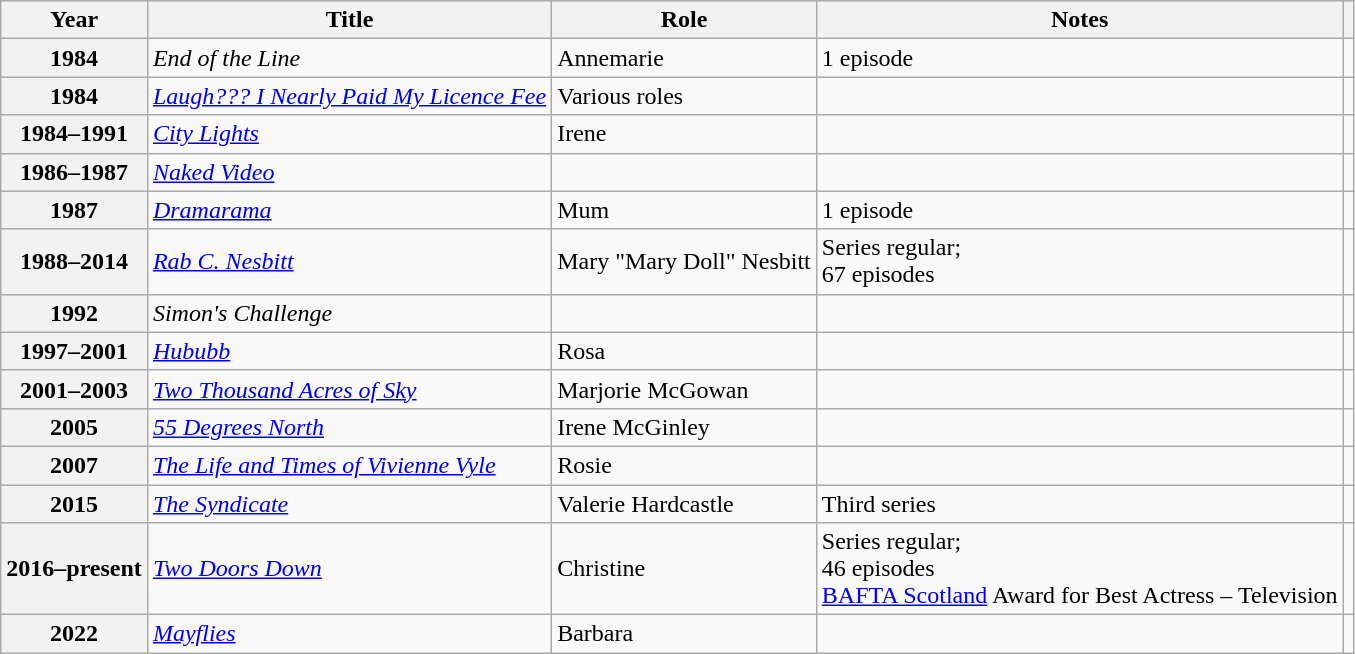<table class="wikitable plainrowheaders sortable">
<tr>
<th scope="col">Year</th>
<th scope="col">Title</th>
<th scope="col">Role</th>
<th class="unsortable" scope="col">Notes</th>
<th class="unsortable" scope="col"></th>
</tr>
<tr>
<th scope="row">1984</th>
<td><em>End of the Line</em></td>
<td>Annemarie</td>
<td>1 episode</td>
<td></td>
</tr>
<tr>
<th scope="row">1984</th>
<td><em><a href='#'>Laugh??? I Nearly Paid My Licence Fee</a></em></td>
<td>Various roles</td>
<td></td>
<td></td>
</tr>
<tr>
<th scope="row">1984–1991</th>
<td><a href='#'><em>City Lights</em></a></td>
<td>Irene</td>
<td></td>
<td></td>
</tr>
<tr>
<th scope="row">1986–1987</th>
<td><em><a href='#'>Naked Video</a></em></td>
<td></td>
<td></td>
<td></td>
</tr>
<tr>
<th scope="row">1987</th>
<td><em><a href='#'>Dramarama</a></em></td>
<td>Mum</td>
<td>1 episode</td>
<td></td>
</tr>
<tr>
<th scope="row">1988–2014</th>
<td><em><a href='#'>Rab C. Nesbitt</a></em></td>
<td>Mary "Mary Doll" Nesbitt</td>
<td>Series regular; <br> 67 episodes</td>
<td></td>
</tr>
<tr>
<th scope="row">1992</th>
<td><em>Simon's Challenge</em></td>
<td></td>
<td></td>
<td></td>
</tr>
<tr>
<th scope="row">1997–2001</th>
<td><em><a href='#'>Hububb</a></em></td>
<td>Rosa</td>
<td></td>
<td></td>
</tr>
<tr>
<th scope="row">2001–2003</th>
<td><em><a href='#'>Two Thousand Acres of Sky</a></em></td>
<td>Marjorie McGowan</td>
<td></td>
<td></td>
</tr>
<tr>
<th scope="row">2005</th>
<td><em><a href='#'>55 Degrees North</a></em></td>
<td>Irene McGinley</td>
<td></td>
<td></td>
</tr>
<tr>
<th scope="row">2007</th>
<td><em><a href='#'>The Life and Times of Vivienne Vyle</a></em></td>
<td>Rosie</td>
<td></td>
<td></td>
</tr>
<tr>
<th scope="row">2015</th>
<td><em><a href='#'>The Syndicate</a></em></td>
<td>Valerie Hardcastle</td>
<td>Third series</td>
<td></td>
</tr>
<tr>
<th scope="row">2016–present</th>
<td><em><a href='#'>Two Doors Down</a></em></td>
<td>Christine</td>
<td>Series regular; <br> 46 episodes <br> <a href='#'>BAFTA Scotland</a> Award for Best Actress – Television</td>
<td></td>
</tr>
<tr>
<th scope="row">2022</th>
<td><em><a href='#'>Mayflies</a></em></td>
<td>Barbara</td>
<td></td>
<td></td>
</tr>
</table>
